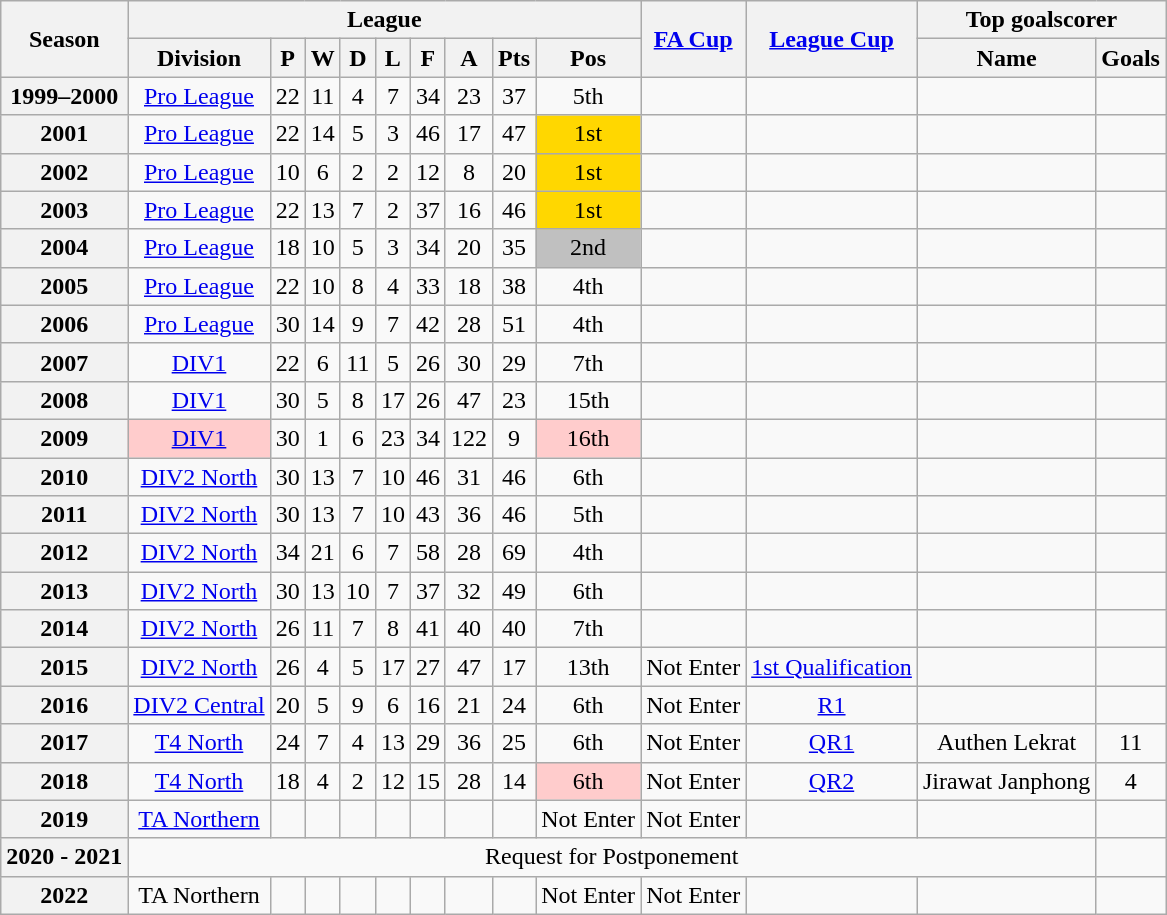<table class="wikitable" style="text-align: center">
<tr>
<th rowspan=2>Season</th>
<th colspan=9>League</th>
<th rowspan=2><a href='#'>FA Cup</a></th>
<th rowspan=2><a href='#'>League Cup</a></th>
<th colspan=2>Top goalscorer</th>
</tr>
<tr>
<th>Division</th>
<th>P</th>
<th>W</th>
<th>D</th>
<th>L</th>
<th>F</th>
<th>A</th>
<th>Pts</th>
<th>Pos</th>
<th>Name</th>
<th>Goals</th>
</tr>
<tr>
<th>1999–2000</th>
<td><a href='#'>Pro League</a></td>
<td>22</td>
<td>11</td>
<td>4</td>
<td>7</td>
<td>34</td>
<td>23</td>
<td>37</td>
<td>5th</td>
<td></td>
<td></td>
<td></td>
<td></td>
</tr>
<tr>
<th>2001</th>
<td><a href='#'>Pro League</a></td>
<td>22</td>
<td>14</td>
<td>5</td>
<td>3</td>
<td>46</td>
<td>17</td>
<td>47</td>
<td bgcolor=gold>1st</td>
<td></td>
<td></td>
<td></td>
<td></td>
</tr>
<tr>
<th>2002</th>
<td><a href='#'>Pro League</a></td>
<td>10</td>
<td>6</td>
<td>2</td>
<td>2</td>
<td>12</td>
<td>8</td>
<td>20</td>
<td bgcolor=gold>1st</td>
<td></td>
<td></td>
<td></td>
<td></td>
</tr>
<tr>
<th>2003</th>
<td><a href='#'>Pro League</a></td>
<td>22</td>
<td>13</td>
<td>7</td>
<td>2</td>
<td>37</td>
<td>16</td>
<td>46</td>
<td bgcolor=gold>1st</td>
<td></td>
<td></td>
<td></td>
<td></td>
</tr>
<tr>
<th>2004</th>
<td><a href='#'>Pro League</a></td>
<td>18</td>
<td>10</td>
<td>5</td>
<td>3</td>
<td>34</td>
<td>20</td>
<td>35</td>
<td bgcolor=silver>2nd</td>
<td></td>
<td></td>
<td></td>
<td></td>
</tr>
<tr>
<th>2005</th>
<td><a href='#'>Pro League</a></td>
<td>22</td>
<td>10</td>
<td>8</td>
<td>4</td>
<td>33</td>
<td>18</td>
<td>38</td>
<td>4th</td>
<td></td>
<td></td>
<td></td>
<td></td>
</tr>
<tr>
<th>2006</th>
<td><a href='#'>Pro League</a></td>
<td>30</td>
<td>14</td>
<td>9</td>
<td>7</td>
<td>42</td>
<td>28</td>
<td>51</td>
<td>4th</td>
<td></td>
<td></td>
<td></td>
<td></td>
</tr>
<tr>
<th>2007</th>
<td><a href='#'>DIV1</a></td>
<td>22</td>
<td>6</td>
<td>11</td>
<td>5</td>
<td>26</td>
<td>30</td>
<td>29</td>
<td>7th</td>
<td></td>
<td></td>
<td></td>
<td></td>
</tr>
<tr>
<th>2008</th>
<td><a href='#'>DIV1</a></td>
<td>30</td>
<td>5</td>
<td>8</td>
<td>17</td>
<td>26</td>
<td>47</td>
<td>23</td>
<td>15th</td>
<td></td>
<td></td>
<td></td>
<td></td>
</tr>
<tr>
<th>2009</th>
<td bgcolor="#FFCCCC"><a href='#'>DIV1</a></td>
<td>30</td>
<td>1</td>
<td>6</td>
<td>23</td>
<td>34</td>
<td>122</td>
<td>9</td>
<td bgcolor="#FFCCCC">16th</td>
<td></td>
<td></td>
<td></td>
<td></td>
</tr>
<tr>
<th>2010</th>
<td><a href='#'>DIV2 North</a></td>
<td>30</td>
<td>13</td>
<td>7</td>
<td>10</td>
<td>46</td>
<td>31</td>
<td>46</td>
<td>6th</td>
<td></td>
<td></td>
<td></td>
<td></td>
</tr>
<tr>
<th>2011</th>
<td><a href='#'>DIV2 North</a></td>
<td>30</td>
<td>13</td>
<td>7</td>
<td>10</td>
<td>43</td>
<td>36</td>
<td>46</td>
<td>5th</td>
<td></td>
<td></td>
<td></td>
<td></td>
</tr>
<tr>
<th>2012</th>
<td><a href='#'>DIV2 North</a></td>
<td>34</td>
<td>21</td>
<td>6</td>
<td>7</td>
<td>58</td>
<td>28</td>
<td>69</td>
<td>4th</td>
<td></td>
<td></td>
<td></td>
<td></td>
</tr>
<tr>
<th>2013</th>
<td><a href='#'>DIV2 North</a></td>
<td>30</td>
<td>13</td>
<td>10</td>
<td>7</td>
<td>37</td>
<td>32</td>
<td>49</td>
<td>6th</td>
<td></td>
<td></td>
<td></td>
<td></td>
</tr>
<tr>
<th>2014</th>
<td><a href='#'>DIV2 North</a></td>
<td>26</td>
<td>11</td>
<td>7</td>
<td>8</td>
<td>41</td>
<td>40</td>
<td>40</td>
<td>7th</td>
<td></td>
<td></td>
<td></td>
<td></td>
</tr>
<tr>
<th>2015</th>
<td><a href='#'>DIV2 North</a></td>
<td>26</td>
<td>4</td>
<td>5</td>
<td>17</td>
<td>27</td>
<td>47</td>
<td>17</td>
<td>13th</td>
<td>Not Enter</td>
<td><a href='#'>1st Qualification</a></td>
<td></td>
<td></td>
</tr>
<tr>
<th>2016</th>
<td><a href='#'>DIV2 Central</a></td>
<td>20</td>
<td>5</td>
<td>9</td>
<td>6</td>
<td>16</td>
<td>21</td>
<td>24</td>
<td>6th</td>
<td>Not Enter</td>
<td><a href='#'>R1</a></td>
<td></td>
<td></td>
</tr>
<tr>
<th>2017</th>
<td><a href='#'>T4 North</a></td>
<td>24</td>
<td>7</td>
<td>4</td>
<td>13</td>
<td>29</td>
<td>36</td>
<td>25</td>
<td>6th</td>
<td>Not Enter</td>
<td><a href='#'>QR1</a></td>
<td>Authen Lekrat</td>
<td>11</td>
</tr>
<tr>
<th>2018</th>
<td><a href='#'>T4 North</a></td>
<td>18</td>
<td>4</td>
<td>2</td>
<td>12</td>
<td>15</td>
<td>28</td>
<td>14</td>
<td bgcolor="#FFCCCC">6th</td>
<td>Not Enter</td>
<td><a href='#'>QR2</a></td>
<td>Jirawat Janphong</td>
<td>4</td>
</tr>
<tr>
<th>2019</th>
<td><a href='#'>TA Northern</a></td>
<td></td>
<td></td>
<td></td>
<td></td>
<td></td>
<td></td>
<td></td>
<td>Not Enter</td>
<td>Not Enter</td>
<td></td>
<td></td>
<td></td>
</tr>
<tr>
<th>2020 - 2021</th>
<td colspan="12">Request for Postponement</td>
</tr>
<tr>
<th>2022</th>
<td 2022 Thailand Amateur League>TA Northern</td>
<td></td>
<td></td>
<td></td>
<td></td>
<td></td>
<td></td>
<td></td>
<td>Not Enter</td>
<td>Not Enter</td>
<td></td>
<td></td>
<td></td>
</tr>
</table>
